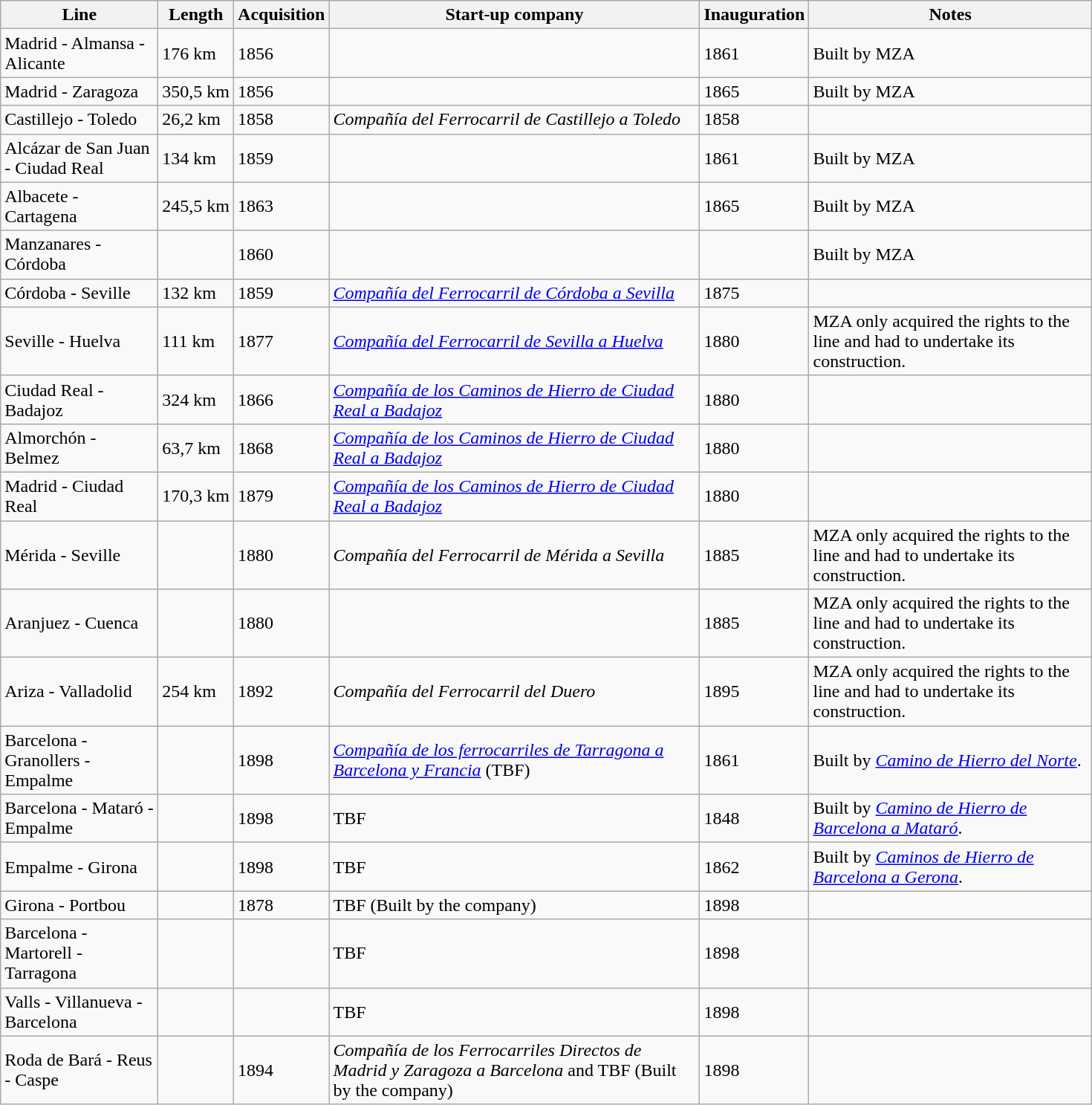<table class="wikitable" width="980">
<tr>
<th>Line</th>
<th>Length</th>
<th>Acquisition</th>
<th>Start-up company</th>
<th>Inauguration</th>
<th>Notes</th>
</tr>
<tr>
<td>Madrid - Almansa - Alicante</td>
<td>176 km</td>
<td>1856</td>
<td></td>
<td>1861</td>
<td>Built by MZA</td>
</tr>
<tr>
<td>Madrid - Zaragoza</td>
<td>350,5 km</td>
<td>1856</td>
<td></td>
<td>1865</td>
<td>Built by MZA</td>
</tr>
<tr>
<td>Castillejo - Toledo</td>
<td>26,2 km</td>
<td>1858</td>
<td><em>Compañía del Ferrocarril de Castillejo a Toledo</em></td>
<td>1858</td>
<td></td>
</tr>
<tr>
<td>Alcázar de San Juan - Ciudad Real</td>
<td>134 km</td>
<td>1859</td>
<td></td>
<td>1861</td>
<td>Built by MZA</td>
</tr>
<tr>
<td>Albacete - Cartagena</td>
<td>245,5 km</td>
<td>1863</td>
<td></td>
<td>1865</td>
<td>Built by MZA</td>
</tr>
<tr>
<td>Manzanares - Córdoba</td>
<td></td>
<td>1860</td>
<td></td>
<td></td>
<td>Built by MZA</td>
</tr>
<tr>
<td>Córdoba - Seville</td>
<td>132 km</td>
<td>1859</td>
<td><em><a href='#'>Compañía del Ferrocarril de Córdoba a Sevilla</a></em></td>
<td>1875</td>
<td></td>
</tr>
<tr>
<td>Seville - Huelva</td>
<td>111 km</td>
<td>1877</td>
<td><em><a href='#'>Compañía del Ferrocarril de Sevilla a Huelva</a></em></td>
<td>1880</td>
<td>MZA only acquired the rights to the line and had to undertake its construction.</td>
</tr>
<tr>
<td>Ciudad Real - Badajoz</td>
<td>324 km</td>
<td>1866</td>
<td><em><a href='#'>Compañía de los Caminos de Hierro de Ciudad Real a Badajoz</a></em></td>
<td>1880</td>
<td></td>
</tr>
<tr>
<td>Almorchón - Belmez</td>
<td>63,7 km</td>
<td>1868</td>
<td><em><a href='#'>Compañía de los Caminos de Hierro de Ciudad Real a Badajoz</a></em></td>
<td>1880</td>
<td></td>
</tr>
<tr>
<td>Madrid - Ciudad Real</td>
<td>170,3 km</td>
<td>1879</td>
<td><em><a href='#'>Compañía de los Caminos de Hierro de Ciudad Real a Badajoz</a></em></td>
<td>1880</td>
<td></td>
</tr>
<tr>
<td>Mérida - Seville</td>
<td></td>
<td>1880</td>
<td><em>Compañía del Ferrocarril de Mérida a Sevilla</em></td>
<td>1885</td>
<td>MZA only acquired the rights to the line and had to undertake its construction.</td>
</tr>
<tr>
<td>Aranjuez - Cuenca</td>
<td></td>
<td>1880</td>
<td></td>
<td>1885</td>
<td>MZA only acquired the rights to the line and had to undertake its construction.</td>
</tr>
<tr>
<td>Ariza - Valladolid</td>
<td>254 km</td>
<td>1892</td>
<td><em>Compañía del Ferrocarril del Duero</em></td>
<td>1895</td>
<td>MZA only acquired the rights to the line and had to undertake its construction.</td>
</tr>
<tr>
<td>Barcelona - Granollers - Empalme</td>
<td></td>
<td>1898</td>
<td><em><a href='#'>Compañía de los ferrocarriles de Tarragona a Barcelona y Francia</a></em> (TBF)</td>
<td>1861</td>
<td>Built by <em><a href='#'>Camino de Hierro del Norte</a></em>.</td>
</tr>
<tr>
<td>Barcelona - Mataró - Empalme</td>
<td></td>
<td>1898</td>
<td>TBF</td>
<td>1848</td>
<td>Built by <em><a href='#'>Camino de Hierro de Barcelona a Mataró</a></em>.</td>
</tr>
<tr>
<td>Empalme - Girona</td>
<td></td>
<td>1898</td>
<td>TBF</td>
<td>1862</td>
<td>Built by <em><a href='#'>Caminos de Hierro de Barcelona a Gerona</a></em>.</td>
</tr>
<tr>
<td>Girona - Portbou</td>
<td></td>
<td>1878</td>
<td>TBF (Built by the company)</td>
<td>1898</td>
<td></td>
</tr>
<tr>
<td>Barcelona - Martorell - Tarragona</td>
<td></td>
<td></td>
<td>TBF</td>
<td>1898</td>
<td></td>
</tr>
<tr>
<td>Valls - Villanueva - Barcelona</td>
<td></td>
<td></td>
<td>TBF</td>
<td>1898</td>
<td></td>
</tr>
<tr>
<td>Roda de Bará - Reus - Caspe</td>
<td></td>
<td>1894</td>
<td><em>Compañía de los Ferrocarriles Directos de Madrid y Zaragoza a Barcelona</em> and TBF (Built by the company)</td>
<td>1898</td>
<td></td>
</tr>
</table>
